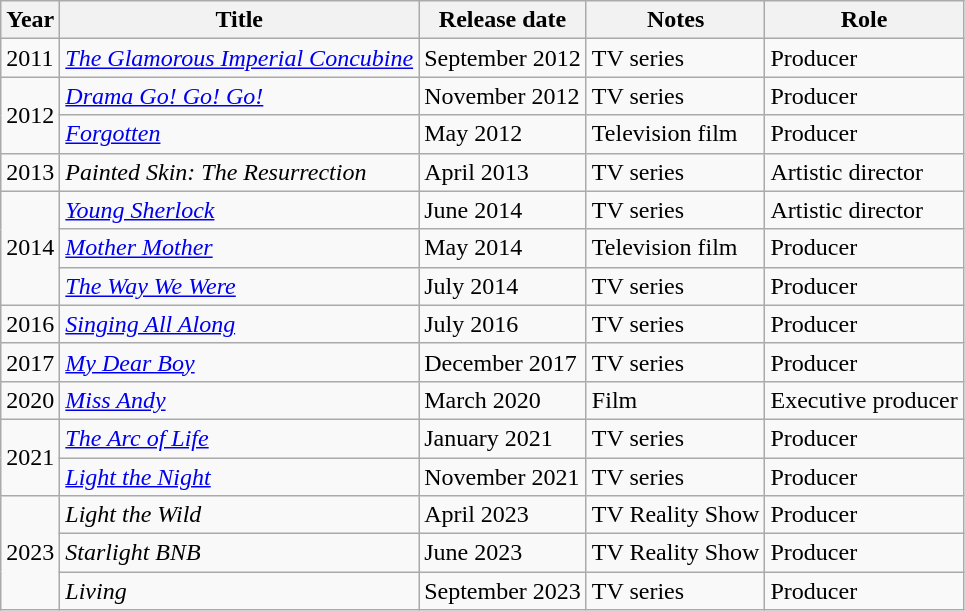<table class="wikitable sortable">
<tr>
<th>Year</th>
<th>Title</th>
<th>Release date</th>
<th class="unsortable">Notes</th>
<th>Role</th>
</tr>
<tr>
<td>2011</td>
<td><em><a href='#'>The Glamorous Imperial Concubine</a></em></td>
<td>September 2012</td>
<td>TV series</td>
<td>Producer</td>
</tr>
<tr>
<td rowspan="2">2012</td>
<td><em><a href='#'>Drama Go! Go! Go!</a></em></td>
<td>November 2012</td>
<td>TV series</td>
<td>Producer</td>
</tr>
<tr>
<td><em><a href='#'>Forgotten</a></em></td>
<td>May 2012</td>
<td>Television film</td>
<td>Producer</td>
</tr>
<tr>
<td>2013</td>
<td><em>Painted Skin: The Resurrection</em></td>
<td>April 2013</td>
<td>TV series</td>
<td>Artistic director</td>
</tr>
<tr>
<td rowspan="3">2014</td>
<td><em><a href='#'>Young Sherlock</a></em></td>
<td>June 2014</td>
<td>TV series</td>
<td>Artistic director</td>
</tr>
<tr>
<td><em><a href='#'>Mother Mother</a></em></td>
<td>May 2014</td>
<td>Television film</td>
<td>Producer</td>
</tr>
<tr>
<td><em><a href='#'>The Way We Were</a></em></td>
<td>July 2014</td>
<td>TV series</td>
<td>Producer</td>
</tr>
<tr>
<td>2016</td>
<td><em><a href='#'>Singing All Along</a></em></td>
<td>July 2016</td>
<td>TV series</td>
<td>Producer</td>
</tr>
<tr>
<td>2017</td>
<td><em><a href='#'>My Dear Boy</a></em></td>
<td>December 2017</td>
<td>TV series</td>
<td>Producer</td>
</tr>
<tr>
<td>2020</td>
<td><em><a href='#'>Miss Andy</a></em></td>
<td>March 2020</td>
<td>Film</td>
<td>Executive producer</td>
</tr>
<tr>
<td rowspan="2">2021</td>
<td><em><a href='#'>The Arc of Life</a></em></td>
<td>January 2021</td>
<td>TV series</td>
<td>Producer</td>
</tr>
<tr>
<td><em><a href='#'>Light the Night</a></em></td>
<td>November 2021</td>
<td>TV series</td>
<td>Producer</td>
</tr>
<tr>
<td rowspan="3">2023</td>
<td><em>Light the Wild</em></td>
<td>April 2023</td>
<td>TV Reality Show</td>
<td>Producer</td>
</tr>
<tr>
<td><em>Starlight BNB</em></td>
<td>June 2023</td>
<td>TV Reality Show</td>
<td>Producer</td>
</tr>
<tr>
<td><em>Living</em></td>
<td>September 2023</td>
<td>TV series</td>
<td>Producer</td>
</tr>
</table>
